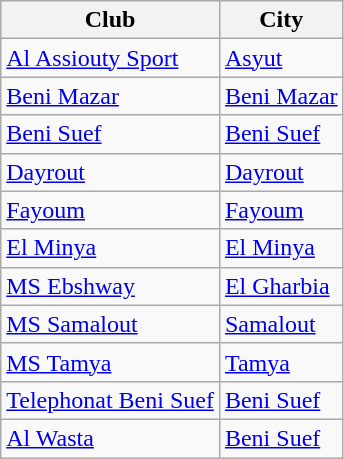<table class="wikitable sortable">
<tr>
<th>Club</th>
<th>City</th>
</tr>
<tr>
<td><a href='#'>Al Assiouty Sport</a></td>
<td><a href='#'>Asyut</a></td>
</tr>
<tr>
<td><a href='#'>Beni Mazar</a></td>
<td><a href='#'>Beni Mazar</a></td>
</tr>
<tr>
<td><a href='#'>Beni Suef</a></td>
<td><a href='#'>Beni Suef</a></td>
</tr>
<tr>
<td><a href='#'>Dayrout</a></td>
<td><a href='#'>Dayrout</a></td>
</tr>
<tr>
<td><a href='#'>Fayoum</a></td>
<td><a href='#'>Fayoum</a></td>
</tr>
<tr>
<td><a href='#'>El Minya</a></td>
<td><a href='#'>El Minya</a></td>
</tr>
<tr>
<td><a href='#'>MS Ebshway</a></td>
<td><a href='#'>El Gharbia</a></td>
</tr>
<tr>
<td><a href='#'>MS Samalout</a></td>
<td><a href='#'>Samalout</a></td>
</tr>
<tr>
<td><a href='#'>MS Tamya</a></td>
<td><a href='#'>Tamya</a></td>
</tr>
<tr>
<td><a href='#'>Telephonat Beni Suef</a></td>
<td><a href='#'>Beni Suef</a></td>
</tr>
<tr>
<td><a href='#'>Al Wasta</a></td>
<td><a href='#'>Beni Suef</a></td>
</tr>
</table>
